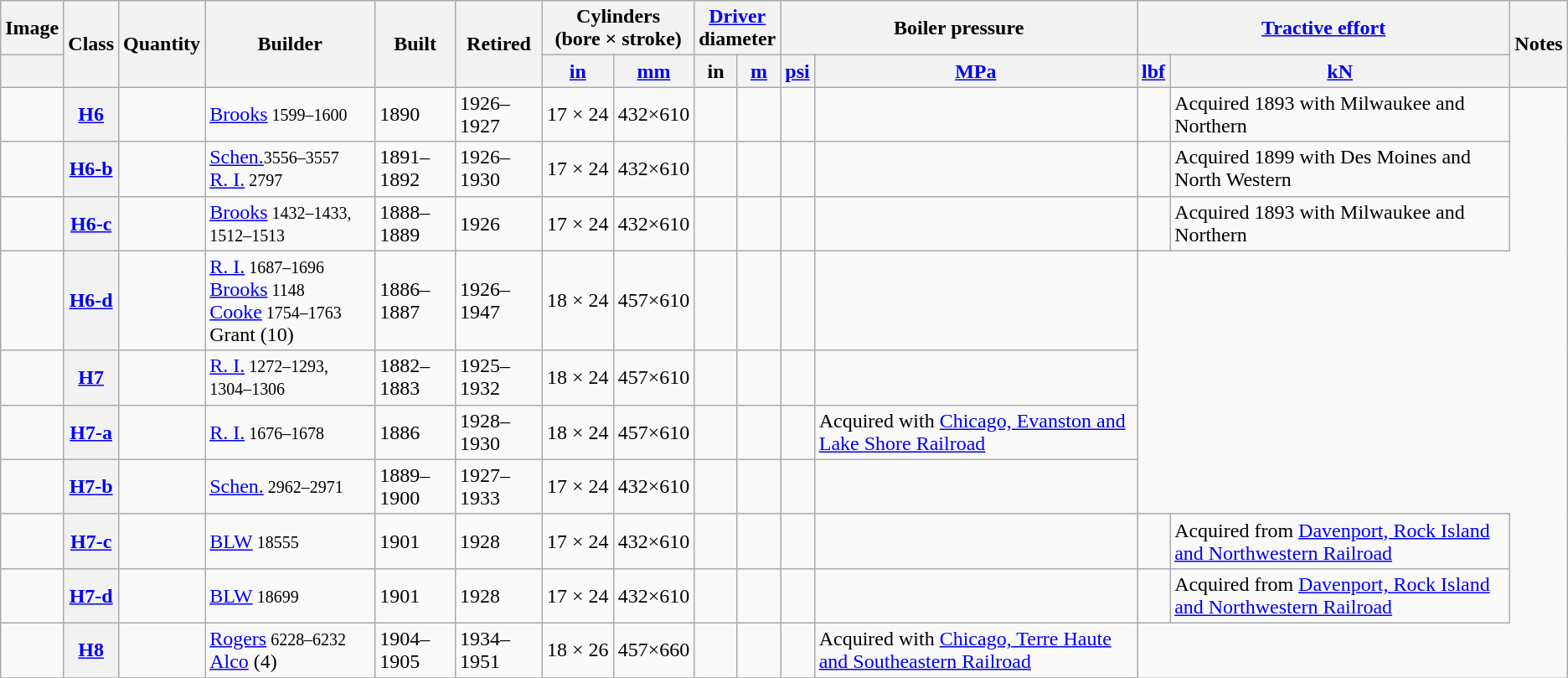<table class="wikitable sortable">
<tr>
<th>Image</th>
<th rowspan="2">Class</th>
<th rowspan="2">Quantity</th>
<th rowspan="2">Builder</th>
<th rowspan="2">Built</th>
<th rowspan="2">Retired</th>
<th colspan="2">Cylinders<br>(bore × stroke)</th>
<th colspan="2"><a href='#'>Driver</a><br>diameter</th>
<th colspan="2">Boiler pressure</th>
<th colspan="2"><a href='#'>Tractive effort</a></th>
<th rowspan="2">Notes</th>
</tr>
<tr>
<th></th>
<th><a href='#'>in</a></th>
<th><a href='#'>mm</a></th>
<th>in</th>
<th><a href='#'>m</a></th>
<th><a href='#'>psi</a></th>
<th><a href='#'>MPa</a></th>
<th><a href='#'>lbf</a></th>
<th><a href='#'>kN</a></th>
</tr>
<tr>
<td></td>
<th><a href='#'>H6</a></th>
<td></td>
<td><a href='#'>Brooks</a><small> 1599–1600</small></td>
<td>1890</td>
<td>1926–1927</td>
<td>17 × 24</td>
<td>432×610</td>
<td></td>
<td></td>
<td></td>
<td></td>
<td></td>
<td>Acquired 1893 with Milwaukee and Northern</td>
</tr>
<tr>
<td></td>
<th><a href='#'>H6-b</a></th>
<td></td>
<td><a href='#'>Schen.</a><small>3556–3557</small><br><a href='#'>R. I.</a><small> 2797</small></td>
<td>1891–1892</td>
<td>1926–1930</td>
<td>17 × 24</td>
<td>432×610</td>
<td></td>
<td></td>
<td></td>
<td></td>
<td></td>
<td>Acquired 1899 with Des Moines and North Western</td>
</tr>
<tr>
<td></td>
<th><a href='#'>H6-c</a></th>
<td></td>
<td><a href='#'>Brooks</a><small> 1432–1433, 1512–1513</small></td>
<td>1888–1889</td>
<td>1926</td>
<td>17 × 24</td>
<td>432×610</td>
<td></td>
<td></td>
<td></td>
<td></td>
<td></td>
<td>Acquired 1893 with Milwaukee and Northern</td>
</tr>
<tr>
<td></td>
<th><a href='#'>H6-d</a></th>
<td></td>
<td><a href='#'>R. I.</a><small> 1687–1696</small><br><a href='#'>Brooks</a><small> 1148</small><br><a href='#'>Cooke</a><small> 1754–1763</small><br>Grant (10)</td>
<td>1886–1887</td>
<td>1926–1947</td>
<td>18 × 24</td>
<td>457×610</td>
<td></td>
<td></td>
<td></td>
<td></td>
</tr>
<tr>
<td></td>
<th><a href='#'>H7</a></th>
<td></td>
<td><a href='#'>R. I.</a><small> 1272–1293, 1304–1306</small></td>
<td>1882–1883</td>
<td>1925–1932</td>
<td>18 × 24</td>
<td>457×610</td>
<td></td>
<td></td>
<td></td>
<td></td>
</tr>
<tr>
<td></td>
<th><a href='#'>H7-a</a></th>
<td></td>
<td><a href='#'>R. I.</a><small> 1676–1678</small></td>
<td>1886</td>
<td>1928–1930</td>
<td>18 × 24</td>
<td>457×610</td>
<td></td>
<td></td>
<td></td>
<td>Acquired with <a href='#'>Chicago, Evanston and Lake Shore Railroad</a></td>
</tr>
<tr>
<td></td>
<th><a href='#'>H7-b</a></th>
<td></td>
<td><a href='#'>Schen.</a><small> 2962–2971</small></td>
<td>1889–1900</td>
<td>1927–1933</td>
<td>17 × 24</td>
<td>432×610</td>
<td></td>
<td></td>
<td></td>
<td></td>
</tr>
<tr>
<td></td>
<th><a href='#'>H7-c</a></th>
<td></td>
<td><a href='#'>BLW</a><small> 18555</small></td>
<td>1901</td>
<td>1928</td>
<td>17 × 24</td>
<td>432×610</td>
<td></td>
<td></td>
<td></td>
<td></td>
<td></td>
<td>Acquired from <a href='#'>Davenport, Rock Island and Northwestern Railroad</a></td>
</tr>
<tr>
<td></td>
<th><a href='#'>H7-d</a></th>
<td></td>
<td><a href='#'>BLW</a><small> 18699</small></td>
<td>1901</td>
<td>1928</td>
<td>17 × 24</td>
<td>432×610</td>
<td></td>
<td></td>
<td></td>
<td></td>
<td></td>
<td>Acquired from <a href='#'>Davenport, Rock Island and Northwestern Railroad</a></td>
</tr>
<tr>
<td></td>
<th><a href='#'>H8</a></th>
<td></td>
<td><a href='#'>Rogers</a><small> 6228–6232</small><br><a href='#'>Alco</a> (4)</td>
<td>1904–1905</td>
<td>1934–1951</td>
<td>18 × 26</td>
<td>457×660</td>
<td></td>
<td></td>
<td></td>
<td>Acquired with <a href='#'>Chicago, Terre Haute and Southeastern Railroad</a></td>
</tr>
<tr>
</tr>
</table>
